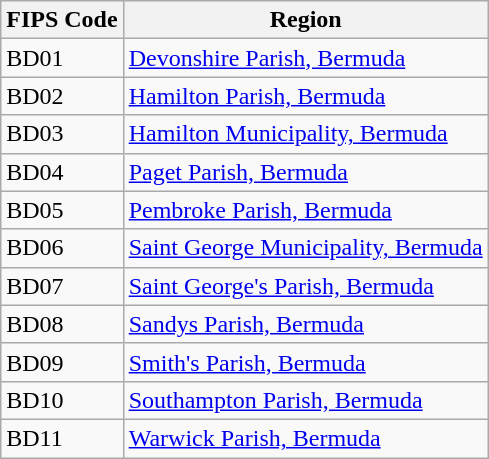<table class="wikitable">
<tr>
<th>FIPS Code</th>
<th>Region</th>
</tr>
<tr>
<td>BD01</td>
<td><a href='#'>Devonshire Parish, Bermuda</a></td>
</tr>
<tr>
<td>BD02</td>
<td><a href='#'>Hamilton Parish, Bermuda</a></td>
</tr>
<tr>
<td>BD03</td>
<td><a href='#'>Hamilton Municipality, Bermuda</a></td>
</tr>
<tr>
<td>BD04</td>
<td><a href='#'>Paget Parish, Bermuda</a></td>
</tr>
<tr>
<td>BD05</td>
<td><a href='#'>Pembroke Parish, Bermuda</a></td>
</tr>
<tr>
<td>BD06</td>
<td><a href='#'>Saint George Municipality, Bermuda</a></td>
</tr>
<tr>
<td>BD07</td>
<td><a href='#'>Saint George's Parish, Bermuda</a></td>
</tr>
<tr>
<td>BD08</td>
<td><a href='#'>Sandys Parish, Bermuda</a></td>
</tr>
<tr>
<td>BD09</td>
<td><a href='#'>Smith's Parish, Bermuda</a></td>
</tr>
<tr>
<td>BD10</td>
<td><a href='#'>Southampton Parish, Bermuda</a></td>
</tr>
<tr>
<td>BD11</td>
<td><a href='#'>Warwick Parish, Bermuda</a></td>
</tr>
</table>
